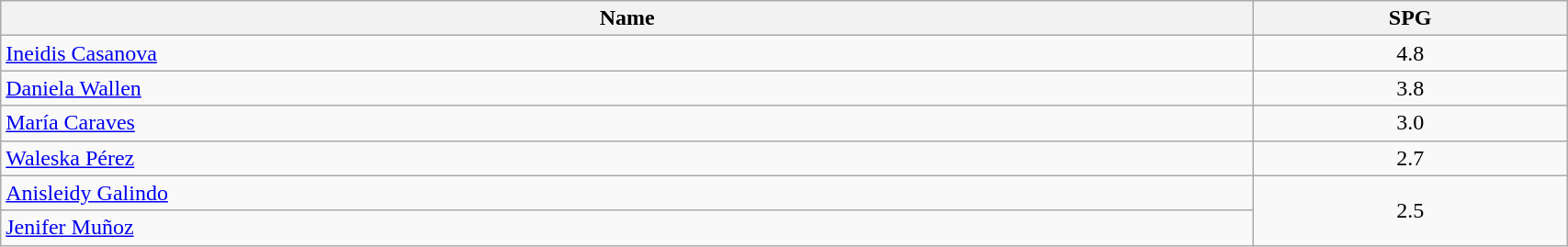<table class=wikitable width="90%">
<tr>
<th width="80%">Name</th>
<th width="20%">SPG</th>
</tr>
<tr>
<td> <a href='#'>Ineidis Casanova</a></td>
<td align=center>4.8</td>
</tr>
<tr>
<td> <a href='#'>Daniela Wallen</a></td>
<td align=center>3.8</td>
</tr>
<tr>
<td> <a href='#'>María Caraves</a></td>
<td align=center>3.0</td>
</tr>
<tr>
<td> <a href='#'>Waleska Pérez</a></td>
<td align=center>2.7</td>
</tr>
<tr>
<td> <a href='#'>Anisleidy Galindo</a></td>
<td align=center rowspan=2>2.5</td>
</tr>
<tr>
<td> <a href='#'>Jenifer Muñoz</a></td>
</tr>
</table>
